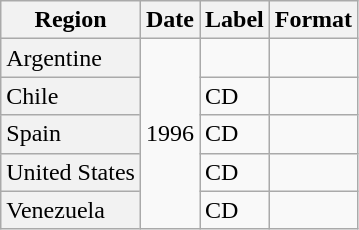<table class="wikitable">
<tr>
<th>Region</th>
<th>Date</th>
<th>Label</th>
<th>Format</th>
</tr>
<tr>
<td scope="row" style="background-color: #f2f2f2;">Argentine</td>
<td rowspan="5">1996</td>
<td></td>
<td></td>
</tr>
<tr>
<td scope="row" style="background-color: #f2f2f2;">Chile</td>
<td>CD</td>
<td></td>
</tr>
<tr>
<td scope="row" style="background-color: #f2f2f2;">Spain</td>
<td>CD</td>
<td></td>
</tr>
<tr>
<td scope="row" style="background-color: #f2f2f2;">United States</td>
<td>CD</td>
<td></td>
</tr>
<tr>
<td scope="row" style="background-color: #f2f2f2;">Venezuela</td>
<td>CD</td>
<td></td>
</tr>
</table>
